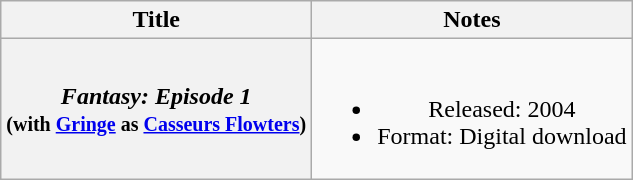<table class="wikitable plainrowheaders" style="text-align:center;">
<tr>
<th scope="col">Title</th>
<th scope="col">Notes</th>
</tr>
<tr>
<th scope="row"><em>Fantasy: Episode 1</em><br><small>(with <a href='#'>Gringe</a> as <a href='#'>Casseurs Flowters</a>)</small></th>
<td><br><ul><li>Released: 2004</li><li>Format: Digital download</li></ul></td>
</tr>
</table>
